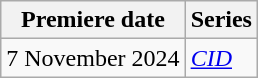<table class="wikitable sortable">
<tr>
<th>Premiere date</th>
<th>Series</th>
</tr>
<tr>
<td>7 November 2024</td>
<td><em><a href='#'>CID</a></em></td>
</tr>
</table>
